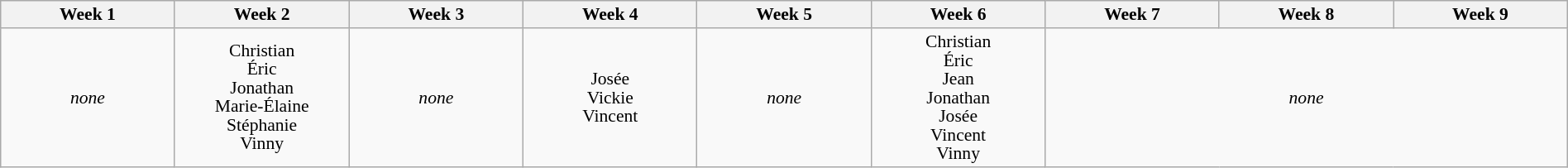<table class="wikitable" style="text-align:center; font-size:90%; width:100%; line-height:15px;">
<tr>
<th style="width:5%">Week 1</th>
<th style="width:5%">Week 2</th>
<th style="width:5%">Week 3</th>
<th style="width:5%">Week 4</th>
<th style="width:5%">Week 5</th>
<th style="width:5%">Week 6</th>
<th style="width:5%">Week 7</th>
<th style="width:5%">Week 8</th>
<th style="width:5%">Week 9</th>
</tr>
<tr>
<td><em>none</em></td>
<td>Christian<br>Éric<br>Jonathan<br>Marie-Élaine<br>Stéphanie<br>Vinny</td>
<td><em>none</em></td>
<td>Josée<br>Vickie<br>Vincent</td>
<td><em>none</em></td>
<td>Christian<br>Éric<br>Jean<br>Jonathan<br>Josée<br>Vincent<br>Vinny</td>
<td colspan="3"><em>none</em></td>
</tr>
</table>
